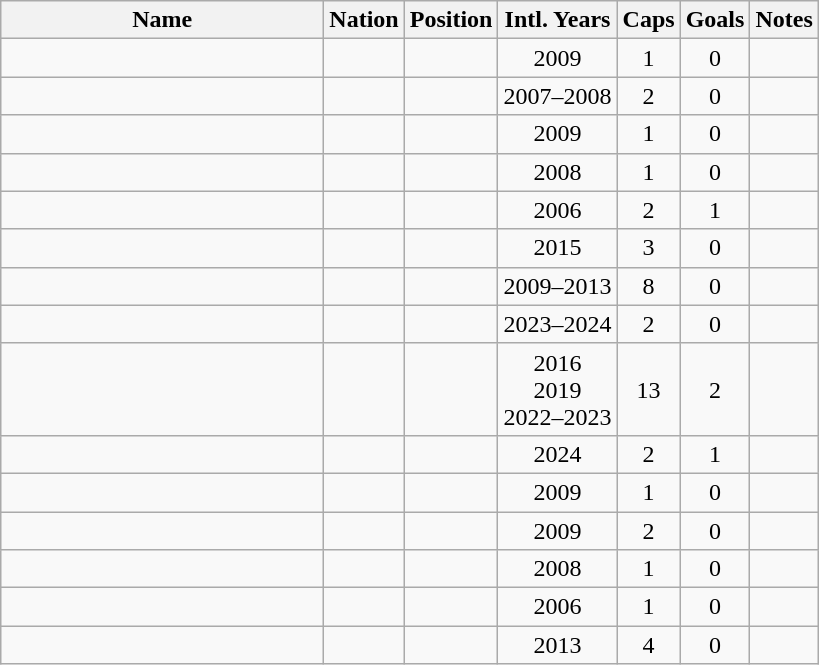<table class="wikitable sortable" style="text-align: center;">
<tr>
<th style="width:13em">Name</th>
<th>Nation</th>
<th>Position</th>
<th>Intl. Years</th>
<th>Caps</th>
<th>Goals</th>
<th class="unsortable">Notes</th>
</tr>
<tr>
<td align=left></td>
<td align=left></td>
<td></td>
<td>2009</td>
<td>1</td>
<td>0</td>
<td></td>
</tr>
<tr>
<td align=left></td>
<td align=left></td>
<td></td>
<td>2007–2008</td>
<td>2</td>
<td>0</td>
<td></td>
</tr>
<tr>
<td align=left></td>
<td align=left></td>
<td></td>
<td>2009</td>
<td>1</td>
<td>0</td>
<td></td>
</tr>
<tr>
<td align=left></td>
<td align=left></td>
<td></td>
<td>2008</td>
<td>1</td>
<td>0</td>
<td></td>
</tr>
<tr>
<td align=left></td>
<td align=left></td>
<td></td>
<td>2006</td>
<td>2</td>
<td>1</td>
<td></td>
</tr>
<tr>
<td align=left></td>
<td align=left></td>
<td></td>
<td>2015</td>
<td>3</td>
<td>0</td>
<td></td>
</tr>
<tr>
<td align=left></td>
<td align=left></td>
<td></td>
<td>2009–2013</td>
<td>8</td>
<td>0</td>
<td></td>
</tr>
<tr>
<td align=left></td>
<td align=left></td>
<td></td>
<td>2023–2024</td>
<td>2</td>
<td>0</td>
<td></td>
</tr>
<tr>
<td align=left></td>
<td align=left></td>
<td></td>
<td>2016<br>2019<br>2022–2023</td>
<td>13</td>
<td>2</td>
<td></td>
</tr>
<tr>
<td align=left></td>
<td align=left></td>
<td></td>
<td>2024</td>
<td>2</td>
<td>1</td>
</tr>
<tr>
<td align=left></td>
<td align=left></td>
<td></td>
<td>2009</td>
<td>1</td>
<td>0</td>
<td></td>
</tr>
<tr>
<td align=left></td>
<td align=left></td>
<td></td>
<td>2009</td>
<td>2</td>
<td>0</td>
<td></td>
</tr>
<tr>
<td align=left></td>
<td align=left></td>
<td></td>
<td>2008</td>
<td>1</td>
<td>0</td>
<td></td>
</tr>
<tr>
<td align=left></td>
<td align=left></td>
<td></td>
<td>2006</td>
<td>1</td>
<td>0</td>
<td></td>
</tr>
<tr>
<td align=left></td>
<td align=left></td>
<td></td>
<td>2013</td>
<td>4</td>
<td>0</td>
<td></td>
</tr>
</table>
